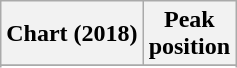<table class="wikitable sortable plainrowheaders" style="text-align:center">
<tr>
<th scope="col">Chart (2018)</th>
<th scope="col">Peak<br>position</th>
</tr>
<tr>
</tr>
<tr>
</tr>
<tr>
</tr>
<tr>
</tr>
<tr>
</tr>
<tr>
</tr>
<tr>
</tr>
<tr>
</tr>
</table>
